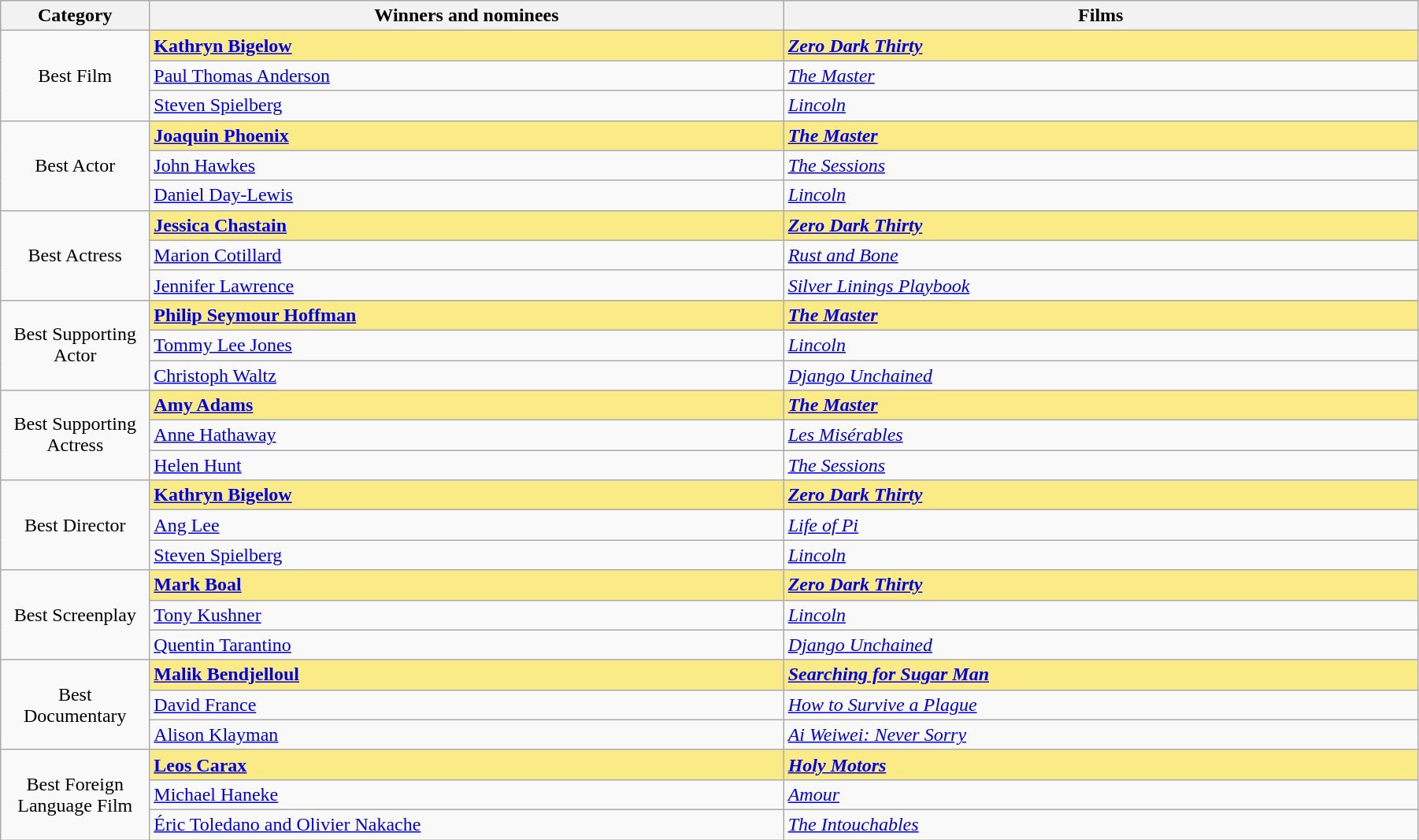<table class="wikitable" width="95%" cellpadding="5">
<tr>
<th width="100"><strong>Category</strong></th>
<th width="450"><strong>Winners and nominees</strong></th>
<th width="450"><strong>Films</strong></th>
</tr>
<tr>
<td rowspan="3" style="text-align:center;">Best Film</td>
<td style="background:#FAEB86;"><strong><a href='#'>Kathryn Bigelow</a></strong></td>
<td style="background:#FAEB86;"><strong><em><a href='#'>Zero Dark Thirty</a></em></strong></td>
</tr>
<tr>
<td><a href='#'>Paul Thomas Anderson</a></td>
<td><em><a href='#'>The Master</a></em></td>
</tr>
<tr>
<td><a href='#'>Steven Spielberg</a></td>
<td><em><a href='#'>Lincoln</a></em></td>
</tr>
<tr>
<td rowspan="3" style="text-align:center;">Best Actor</td>
<td style="background:#FAEB86;"><strong><a href='#'>Joaquin Phoenix</a></strong></td>
<td style="background:#FAEB86;"><strong><em><a href='#'>The Master</a></em></strong></td>
</tr>
<tr>
<td><a href='#'>John Hawkes</a></td>
<td><em><a href='#'>The Sessions</a></em></td>
</tr>
<tr>
<td><a href='#'>Daniel Day-Lewis</a></td>
<td><em><a href='#'>Lincoln</a></em></td>
</tr>
<tr>
<td rowspan="3" style="text-align:center;">Best Actress</td>
<td style="background:#FAEB86;"><strong><a href='#'>Jessica Chastain</a></strong></td>
<td style="background:#FAEB86;"><strong><em><a href='#'>Zero Dark Thirty</a></em></strong></td>
</tr>
<tr>
<td><a href='#'>Marion Cotillard</a></td>
<td><em><a href='#'>Rust and Bone</a></em></td>
</tr>
<tr>
<td><a href='#'>Jennifer Lawrence</a></td>
<td><em><a href='#'>Silver Linings Playbook</a></em></td>
</tr>
<tr>
<td rowspan="3" style="text-align:center;">Best Supporting Actor</td>
<td style="background:#FAEB86;"><strong><a href='#'>Philip Seymour Hoffman</a></strong></td>
<td style="background:#FAEB86;"><strong><em><a href='#'>The Master</a></em></strong></td>
</tr>
<tr>
<td><a href='#'>Tommy Lee Jones</a></td>
<td><em><a href='#'>Lincoln</a></em></td>
</tr>
<tr>
<td><a href='#'>Christoph Waltz</a></td>
<td><em><a href='#'>Django Unchained</a></em></td>
</tr>
<tr>
<td rowspan="3" style="text-align:center;">Best Supporting Actress</td>
<td style="background:#FAEB86;"><strong><a href='#'>Amy Adams</a></strong></td>
<td style="background:#FAEB86;"><strong><em><a href='#'>The Master</a></em></strong></td>
</tr>
<tr>
<td><a href='#'>Anne Hathaway</a></td>
<td><em><a href='#'>Les Misérables</a></em></td>
</tr>
<tr>
<td><a href='#'>Helen Hunt</a></td>
<td><em><a href='#'>The Sessions</a></em></td>
</tr>
<tr>
<td rowspan="3" style="text-align:center;">Best Director</td>
<td style="background:#FAEB86;"><strong><a href='#'>Kathryn Bigelow</a></strong></td>
<td style="background:#FAEB86;"><strong><em><a href='#'>Zero Dark Thirty</a></em></strong></td>
</tr>
<tr>
<td><a href='#'>Ang Lee</a></td>
<td><em><a href='#'>Life of Pi</a></em></td>
</tr>
<tr>
<td><a href='#'>Steven Spielberg</a></td>
<td><em><a href='#'>Lincoln</a></em></td>
</tr>
<tr>
<td rowspan="3" style="text-align:center;">Best Screenplay</td>
<td style="background:#FAEB86;"><strong><a href='#'>Mark Boal</a></strong></td>
<td style="background:#FAEB86;"><strong><em><a href='#'>Zero Dark Thirty</a></em></strong></td>
</tr>
<tr>
<td><a href='#'>Tony Kushner</a></td>
<td><em><a href='#'>Lincoln</a></em></td>
</tr>
<tr>
<td><a href='#'>Quentin Tarantino</a></td>
<td><em><a href='#'>Django Unchained</a></em></td>
</tr>
<tr>
<td rowspan="3" style="text-align:center;">Best Documentary</td>
<td style="background:#FAEB86;"><strong><a href='#'>Malik Bendjelloul</a></strong></td>
<td style="background:#FAEB86;"><strong><em><a href='#'>Searching for Sugar Man</a></em></strong></td>
</tr>
<tr>
<td><a href='#'>David France</a></td>
<td><em><a href='#'>How to Survive a Plague</a></em></td>
</tr>
<tr>
<td><a href='#'>Alison Klayman</a></td>
<td><em><a href='#'>Ai Weiwei: Never Sorry</a></em></td>
</tr>
<tr>
<td rowspan="3" style="text-align:center;">Best Foreign Language Film</td>
<td style="background:#FAEB86;"><strong><a href='#'>Leos Carax</a></strong></td>
<td style="background:#FAEB86;"><strong><em><a href='#'>Holy Motors</a></em></strong></td>
</tr>
<tr>
<td><a href='#'>Michael Haneke</a></td>
<td><em><a href='#'>Amour</a></em></td>
</tr>
<tr>
<td><a href='#'>Éric Toledano and Olivier Nakache</a></td>
<td><em><a href='#'>The Intouchables</a></em></td>
</tr>
</table>
